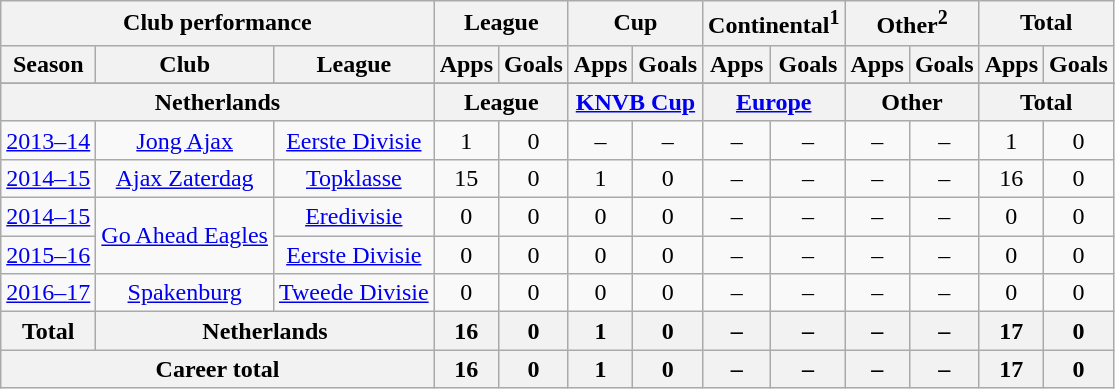<table class="wikitable" style="text-align:center">
<tr>
<th colspan=3>Club performance</th>
<th colspan=2>League</th>
<th colspan=2>Cup</th>
<th colspan=2>Continental<sup>1</sup></th>
<th colspan=2>Other<sup>2</sup></th>
<th colspan=2>Total</th>
</tr>
<tr>
<th>Season</th>
<th>Club</th>
<th>League</th>
<th>Apps</th>
<th>Goals</th>
<th>Apps</th>
<th>Goals</th>
<th>Apps</th>
<th>Goals</th>
<th>Apps</th>
<th>Goals</th>
<th>Apps</th>
<th>Goals</th>
</tr>
<tr>
</tr>
<tr>
<th colspan=3>Netherlands</th>
<th colspan=2>League</th>
<th colspan=2><a href='#'>KNVB Cup</a></th>
<th colspan=2><a href='#'>Europe</a></th>
<th colspan=2>Other</th>
<th colspan=2>Total</th>
</tr>
<tr>
<td><a href='#'>2013–14</a></td>
<td rowspan="1"><a href='#'>Jong Ajax</a></td>
<td rowspan="1"><a href='#'>Eerste Divisie</a></td>
<td>1</td>
<td>0</td>
<td>–</td>
<td>–</td>
<td>–</td>
<td>–</td>
<td>–</td>
<td>–</td>
<td>1</td>
<td>0</td>
</tr>
<tr>
<td><a href='#'>2014–15</a></td>
<td rowspan="1"><a href='#'>Ajax Zaterdag</a></td>
<td rowspan="1"><a href='#'>Topklasse</a></td>
<td>15</td>
<td>0</td>
<td>1</td>
<td>0</td>
<td>–</td>
<td>–</td>
<td>–</td>
<td>–</td>
<td>16</td>
<td>0</td>
</tr>
<tr>
<td><a href='#'>2014–15</a></td>
<td rowspan="2"><a href='#'>Go Ahead Eagles</a></td>
<td rowspan="1"><a href='#'>Eredivisie</a></td>
<td>0</td>
<td>0</td>
<td>0</td>
<td>0</td>
<td>–</td>
<td>–</td>
<td>–</td>
<td>–</td>
<td>0</td>
<td>0</td>
</tr>
<tr>
<td><a href='#'>2015–16</a></td>
<td rowspan="1"><a href='#'>Eerste Divisie</a></td>
<td>0</td>
<td>0</td>
<td>0</td>
<td>0</td>
<td>–</td>
<td>–</td>
<td>–</td>
<td>–</td>
<td>0</td>
<td>0</td>
</tr>
<tr>
<td><a href='#'>2016–17</a></td>
<td rowspan="1"><a href='#'>Spakenburg</a></td>
<td rowspan="1"><a href='#'>Tweede Divisie</a></td>
<td>0</td>
<td>0</td>
<td>0</td>
<td>0</td>
<td>–</td>
<td>–</td>
<td>–</td>
<td>–</td>
<td>0</td>
<td>0</td>
</tr>
<tr>
<th rowspan=1>Total</th>
<th colspan=2>Netherlands</th>
<th>16</th>
<th>0</th>
<th>1</th>
<th>0</th>
<th>–</th>
<th>–</th>
<th>–</th>
<th>–</th>
<th>17</th>
<th>0</th>
</tr>
<tr>
<th colspan=3>Career total</th>
<th>16</th>
<th>0</th>
<th>1</th>
<th>0</th>
<th>–</th>
<th>–</th>
<th>–</th>
<th>–</th>
<th>17</th>
<th>0</th>
</tr>
</table>
